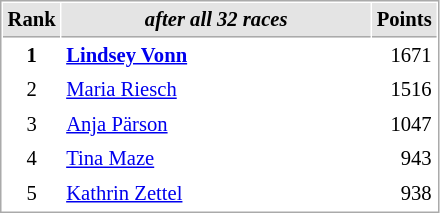<table cellspacing="1" cellpadding="3" style="border:1px solid #AAAAAA;font-size:86%">
<tr bgcolor="#E4E4E4">
<th style="border-bottom:1px solid #AAAAAA" width=10>Rank</th>
<th style="border-bottom:1px solid #AAAAAA" width=200><strong><em>after all 32 races</em></strong></th>
<th style="border-bottom:1px solid #AAAAAA" width=20>Points</th>
</tr>
<tr>
<td align="center"><strong>1</strong></td>
<td> <strong><a href='#'>Lindsey Vonn</a> </strong></td>
<td align="right">1671</td>
</tr>
<tr>
<td align="center">2</td>
<td> <a href='#'>Maria Riesch</a></td>
<td align="right">1516</td>
</tr>
<tr>
<td align="center">3</td>
<td> <a href='#'>Anja Pärson</a></td>
<td align="right">1047</td>
</tr>
<tr>
<td align="center">4</td>
<td> <a href='#'>Tina Maze</a></td>
<td align="right">943</td>
</tr>
<tr>
<td align="center">5</td>
<td> <a href='#'>Kathrin Zettel</a></td>
<td align="right">938</td>
</tr>
</table>
